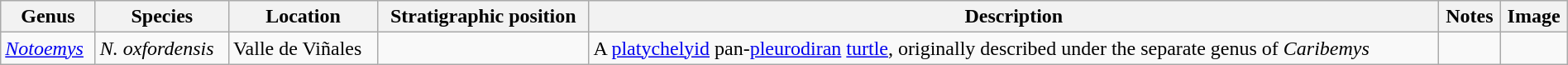<table class="wikitable" align="center" width="100%">
<tr>
<th>Genus</th>
<th>Species</th>
<th>Location</th>
<th>Stratigraphic position</th>
<th>Description</th>
<th>Notes</th>
<th>Image</th>
</tr>
<tr>
<td><em><a href='#'>Notoemys</a></em></td>
<td><em>N. oxfordensis</em></td>
<td>Valle de Viñales</td>
<td></td>
<td>A <a href='#'>platychelyid</a> pan-<a href='#'>pleurodiran</a> <a href='#'>turtle</a>, originally described under the separate genus of <em>Caribemys</em></td>
<td></td>
<td></td>
</tr>
</table>
